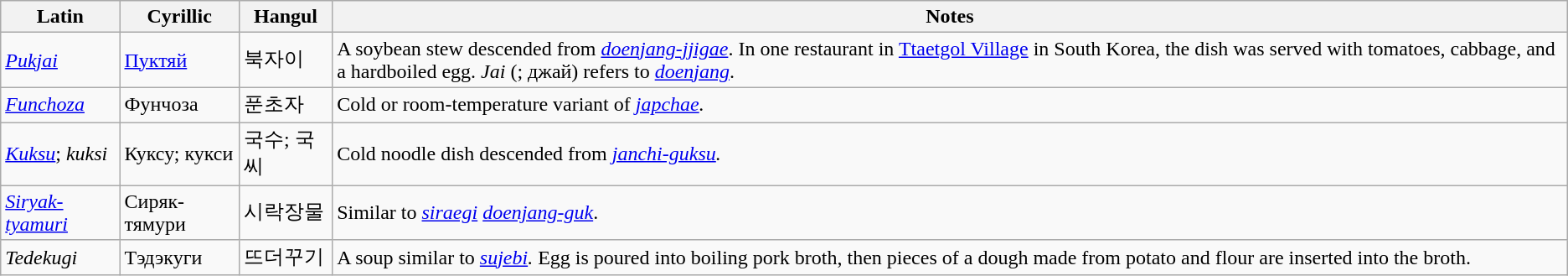<table class="wikitable">
<tr>
<th>Latin</th>
<th>Cyrillic</th>
<th>Hangul</th>
<th>Notes</th>
</tr>
<tr>
<td><em><a href='#'>Pukjai</a></em></td>
<td><a href='#'>Пуктяй</a></td>
<td>북자이</td>
<td>A soybean stew descended from <em><a href='#'>doenjang-jjigae</a></em>. In one restaurant in <a href='#'>Ttaetgol Village</a> in South Korea, the dish was served with tomatoes, cabbage, and a hardboiled egg. <em>Jai</em> (; джай) refers to <em><a href='#'>doenjang</a></em>.</td>
</tr>
<tr>
<td><em><a href='#'>Funchoza</a></em></td>
<td>Фунчоза</td>
<td>푼초자</td>
<td>Cold or room-temperature variant of <em><a href='#'>japchae</a>.</em></td>
</tr>
<tr>
<td><em><a href='#'>Kuksu</a></em>; <em>kuksi</em></td>
<td>Куксу; кукси</td>
<td>국수; 국씨</td>
<td>Cold noodle dish descended from <em><a href='#'>janchi-guksu</a>.</em></td>
</tr>
<tr>
<td><em><a href='#'>Siryak-tyamuri</a></em></td>
<td>Сиряк-тямури</td>
<td>시락장물</td>
<td>Similar to <em><a href='#'>siraegi</a></em> <em><a href='#'>doenjang-guk</a></em>.</td>
</tr>
<tr>
<td><em>Tedekugi</em></td>
<td>Тэдэкуги</td>
<td>뜨더꾸기</td>
<td>A soup similar to <em><a href='#'>sujebi</a>.</em> Egg is poured into boiling pork broth, then pieces of a dough made from potato and flour are inserted into the broth.</td>
</tr>
</table>
